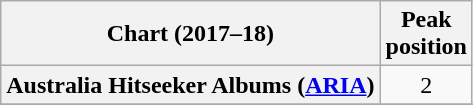<table class="wikitable sortable plainrowheaders" style="text-align:center">
<tr>
<th scope="col">Chart (2017–18)</th>
<th scope="col">Peak<br> position</th>
</tr>
<tr>
<th scope="row">Australia Hitseeker Albums (<a href='#'>ARIA</a>)</th>
<td>2</td>
</tr>
<tr>
</tr>
<tr>
</tr>
</table>
